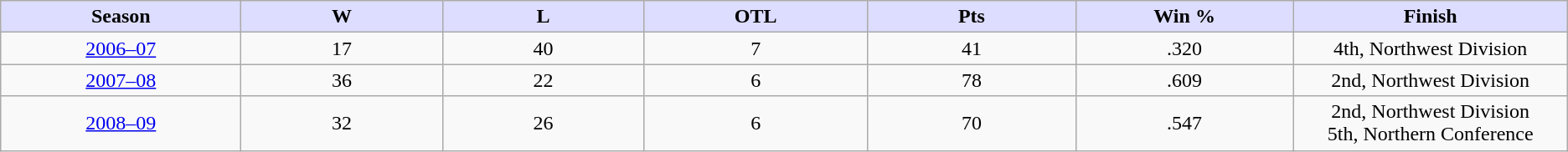<table class="wikitable">
<tr>
<th style="background:#ddf; width:1%;">Season</th>
<th style="background:#ddf; width:1%;">W</th>
<th style="background:#ddf; width:1%;">L</th>
<th style="background:#ddf; width:1%;">OTL</th>
<th style="background:#ddf; width:1%;">Pts</th>
<th style="background:#ddf; width:1%;">Win %</th>
<th style="background:#ddf; width:1%;">Finish</th>
</tr>
<tr>
<td align=center><a href='#'>2006–07</a></td>
<td align="center">17</td>
<td align=center>40</td>
<td align=center>7</td>
<td align=center>41</td>
<td align=center>.320</td>
<td align=center>4th, Northwest Division</td>
</tr>
<tr>
<td align=center><a href='#'>2007–08</a></td>
<td align="center">36</td>
<td align=center>22</td>
<td align=center>6</td>
<td align=center>78</td>
<td align=center>.609</td>
<td align=center>2nd, Northwest Division</td>
</tr>
<tr>
<td align=center><a href='#'>2008–09</a></td>
<td align="center">32</td>
<td align=center>26</td>
<td align=center>6</td>
<td align=center>70</td>
<td align=center>.547</td>
<td align=center>2nd, Northwest Division<br>5th, Northern Conference</td>
</tr>
</table>
